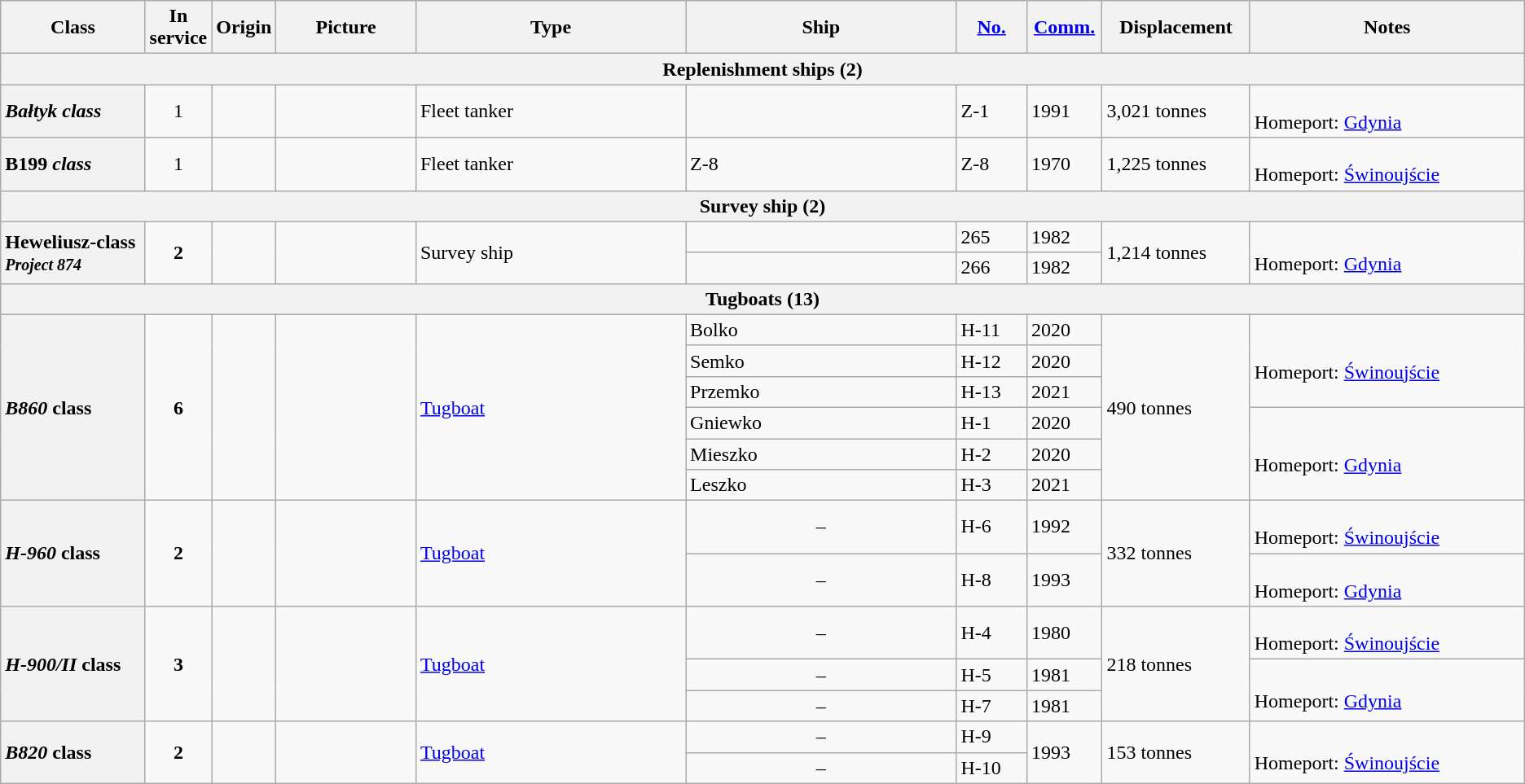<table class="wikitable">
<tr>
<th style="width:10%;">Class</th>
<th>In service</th>
<th>Origin</th>
<th style="width:10%;">Picture</th>
<th style="width:20%;">Type</th>
<th style="width:20%;">Ship</th>
<th style="width: 5%;"><a href='#'>No.</a></th>
<th style="width: 5%;"><a href='#'>Comm.</a></th>
<th style="width:10%;">Displacement</th>
<th style="width:20%;">Notes</th>
</tr>
<tr>
<th colspan="10">Replenishment ships (2)</th>
</tr>
<tr>
<th style="text-align: left;"><strong><em>Bałtyk<em> class<strong></th>
<td style="text-align: center;"></strong>1<strong></td>
<td></td>
<td></td>
<td>Fleet tanker</td>
<td></td>
<td>Z-1</td>
<td>1991</td>
<td>3,021 tonnes</td>
<td><br>Homeport: <a href='#'>Gdynia</a></td>
</tr>
<tr>
<th style="text-align: left;"></em>B199<em> class</th>
<td style="text-align: center;"></strong>1<strong></td>
<td></td>
<td></td>
<td>Fleet tanker</td>
<td></em>Z-8<em></td>
<td>Z-8</td>
<td>1970</td>
<td>1,225 tonnes</td>
<td><br>Homeport: <a href='#'>Świnoujście</a></td>
</tr>
<tr>
<th colspan="10">Survey ship (2)</th>
</tr>
<tr>
<th rowspan="2" style="text-align: left;"></em></strong>Heweliusz</em>-class</strong><br><small><em>Project 874</em></small></th>
<td rowspan="2" style="text-align: center;"><strong>2</strong></td>
<td rowspan="2"></td>
<td rowspan="2" style="text-align: center;"></td>
<td rowspan="2">Survey ship</td>
<td></td>
<td>265</td>
<td>1982</td>
<td rowspan="2">1,214 tonnes</td>
<td rowspan="2"><br>Homeport: <a href='#'>Gdynia</a></td>
</tr>
<tr>
<td></td>
<td>266</td>
<td>1982</td>
</tr>
<tr>
<th colspan="10">Tugboats (13)</th>
</tr>
<tr>
<th rowspan="6" style="text-align: left;"><em>B860</em> class</th>
<td rowspan="6" style="text-align: center;"><strong>6</strong></td>
<td rowspan="6"></td>
<td rowspan="6"></td>
<td rowspan="6"><a href='#'>Tugboat</a></td>
<td>Bolko</td>
<td>H-11</td>
<td>2020</td>
<td rowspan="6">490 tonnes</td>
<td rowspan="3"><br>Homeport: <a href='#'>Świnoujście</a></td>
</tr>
<tr>
<td>Semko</td>
<td>H-12</td>
<td>2020</td>
</tr>
<tr>
<td>Przemko</td>
<td>H-13</td>
<td>2021</td>
</tr>
<tr>
<td>Gniewko</td>
<td>H-1</td>
<td>2020</td>
<td rowspan="3"><br>Homeport: <a href='#'>Gdynia</a></td>
</tr>
<tr>
<td>Mieszko</td>
<td>H-2</td>
<td>2020</td>
</tr>
<tr>
<td>Leszko</td>
<td>H-3</td>
<td>2021</td>
</tr>
<tr>
<th rowspan="2" style="text-align: left;"><em>H-960</em> class</th>
<td rowspan="2" style="text-align: center;"><strong>2</strong></td>
<td rowspan="2"></td>
<td rowspan="2"></td>
<td rowspan="2"><a href='#'>Tugboat</a></td>
<td style="text-align: center;">–</td>
<td>H-6</td>
<td>1992</td>
<td rowspan="2">332 tonnes</td>
<td><br>Homeport: <a href='#'>Świnoujście</a></td>
</tr>
<tr>
<td style="text-align: center;">–</td>
<td>H-8</td>
<td>1993</td>
<td><br>Homeport: <a href='#'>Gdynia</a></td>
</tr>
<tr>
<th rowspan="3" style="text-align: left;"><em>H-900/II</em> class</th>
<td rowspan="3" style="text-align: center;"><strong>3</strong></td>
<td rowspan="3"></td>
<td rowspan="3"></td>
<td rowspan="3"><a href='#'>Tugboat</a></td>
<td style="text-align: center;">–</td>
<td>H-4</td>
<td>1980</td>
<td rowspan="3">218 tonnes</td>
<td><br>Homeport: <a href='#'>Świnoujście</a></td>
</tr>
<tr>
<td style="text-align: center;">–</td>
<td>H-5</td>
<td>1981</td>
<td rowspan="2"><br>Homeport: <a href='#'>Gdynia</a></td>
</tr>
<tr>
<td style="text-align: center;">–</td>
<td>H-7</td>
<td>1981</td>
</tr>
<tr>
<th rowspan="2" style="text-align: left;"><em>B820</em> class</th>
<td rowspan="2" style="text-align: center;"><strong>2</strong></td>
<td rowspan="2"></td>
<td rowspan="2"></td>
<td rowspan="2"><a href='#'>Tugboat</a></td>
<td style="text-align: center;">–</td>
<td>H-9</td>
<td rowspan="2">1993</td>
<td rowspan="2">153 tonnes</td>
<td rowspan="2"><br>Homeport: <a href='#'>Świnoujście</a></td>
</tr>
<tr>
<td style="text-align: center;">–</td>
<td>H-10</td>
</tr>
</table>
